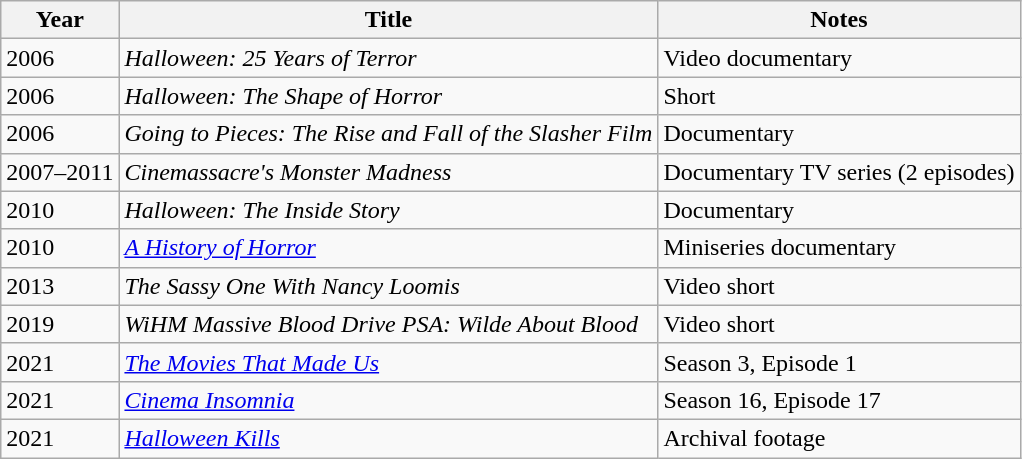<table class="wikitable">
<tr>
<th scope="col">Year</th>
<th scope="col">Title</th>
<th scope="col">Notes</th>
</tr>
<tr>
<td>2006</td>
<td><em>Halloween: 25 Years of Terror</em></td>
<td>Video documentary</td>
</tr>
<tr>
<td>2006</td>
<td><em>Halloween: The Shape of Horror</em></td>
<td>Short</td>
</tr>
<tr>
<td>2006</td>
<td><em>Going to Pieces: The Rise and Fall of the Slasher Film</em></td>
<td>Documentary</td>
</tr>
<tr>
<td>2007–2011</td>
<td><em>Cinemassacre's Monster Madness</em></td>
<td>Documentary TV series (2 episodes)</td>
</tr>
<tr>
<td>2010</td>
<td><em>Halloween: The Inside Story</em></td>
<td>Documentary</td>
</tr>
<tr>
<td>2010</td>
<td><em><a href='#'>A History of Horror</a></em></td>
<td>Miniseries documentary</td>
</tr>
<tr>
<td>2013</td>
<td><em>The Sassy One With Nancy Loomis</em></td>
<td>Video short</td>
</tr>
<tr>
<td>2019</td>
<td><em>WiHM Massive Blood Drive PSA: Wilde About Blood</em></td>
<td>Video short</td>
</tr>
<tr>
<td>2021</td>
<td><em><a href='#'>The Movies That Made Us</a></em></td>
<td>Season 3, Episode 1</td>
</tr>
<tr>
<td>2021</td>
<td><em><a href='#'>Cinema Insomnia</a></em></td>
<td>Season 16, Episode 17</td>
</tr>
<tr>
<td>2021</td>
<td><em><a href='#'>Halloween Kills</a></em></td>
<td>Archival footage</td>
</tr>
</table>
